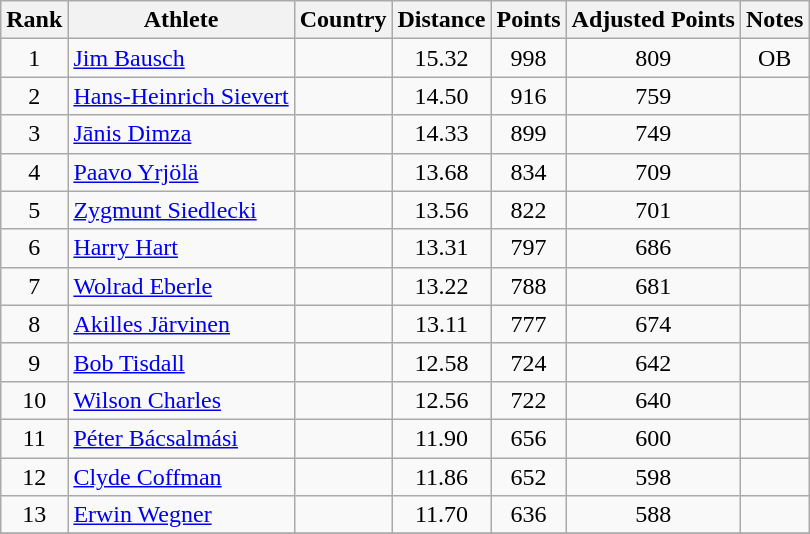<table class="wikitable sortable" style="text-align:center">
<tr>
<th>Rank</th>
<th>Athlete</th>
<th>Country</th>
<th>Distance</th>
<th>Points</th>
<th>Adjusted Points</th>
<th>Notes</th>
</tr>
<tr>
<td>1</td>
<td align=left><a href='#'>Jim Bausch</a></td>
<td align=left></td>
<td>15.32</td>
<td>998</td>
<td>809</td>
<td>OB</td>
</tr>
<tr>
<td>2</td>
<td align=left><a href='#'>Hans-Heinrich Sievert</a></td>
<td align=left></td>
<td>14.50</td>
<td>916</td>
<td>759</td>
<td></td>
</tr>
<tr>
<td>3</td>
<td align=left><a href='#'>Jānis Dimza</a></td>
<td align=left></td>
<td>14.33</td>
<td>899</td>
<td>749</td>
<td></td>
</tr>
<tr>
<td>4</td>
<td align=left><a href='#'>Paavo Yrjölä</a></td>
<td align=left></td>
<td>13.68</td>
<td>834</td>
<td>709</td>
<td></td>
</tr>
<tr>
<td>5</td>
<td align=left><a href='#'>Zygmunt Siedlecki</a></td>
<td align=left></td>
<td>13.56</td>
<td>822</td>
<td>701</td>
<td></td>
</tr>
<tr>
<td>6</td>
<td align=left><a href='#'>Harry Hart</a></td>
<td align=left></td>
<td>13.31</td>
<td>797</td>
<td>686</td>
<td></td>
</tr>
<tr>
<td>7</td>
<td align=left><a href='#'>Wolrad Eberle</a></td>
<td align=left></td>
<td>13.22</td>
<td>788</td>
<td>681</td>
<td></td>
</tr>
<tr>
<td>8</td>
<td align=left><a href='#'>Akilles Järvinen</a></td>
<td align=left></td>
<td>13.11</td>
<td>777</td>
<td>674</td>
<td></td>
</tr>
<tr>
<td>9</td>
<td align=left><a href='#'>Bob Tisdall</a></td>
<td align=left></td>
<td>12.58</td>
<td>724</td>
<td>642</td>
<td></td>
</tr>
<tr>
<td>10</td>
<td align=left><a href='#'>Wilson Charles</a></td>
<td align=left></td>
<td>12.56</td>
<td>722</td>
<td>640</td>
<td></td>
</tr>
<tr>
<td>11</td>
<td align=left><a href='#'>Péter Bácsalmási</a></td>
<td align=left></td>
<td>11.90</td>
<td>656</td>
<td>600</td>
<td></td>
</tr>
<tr>
<td>12</td>
<td align=left><a href='#'>Clyde Coffman</a></td>
<td align=left></td>
<td>11.86</td>
<td>652</td>
<td>598</td>
<td></td>
</tr>
<tr>
<td>13</td>
<td align=left><a href='#'>Erwin Wegner</a></td>
<td align=left></td>
<td>11.70</td>
<td>636</td>
<td>588</td>
<td></td>
</tr>
<tr>
</tr>
</table>
